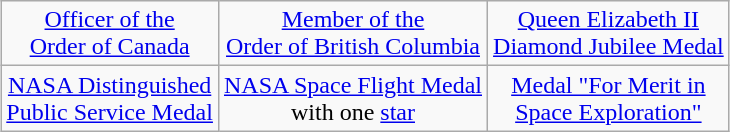<table class="wikitable" style="margin:1em auto; text-align:center;">
<tr>
<td><a href='#'>Officer of the<br>Order of Canada</a></td>
<td><a href='#'>Member of the<br>Order of British Columbia</a></td>
<td><a href='#'>Queen Elizabeth II<br>Diamond Jubilee Medal</a></td>
</tr>
<tr>
<td><a href='#'>NASA Distinguished<br>Public Service Medal</a></td>
<td><a href='#'>NASA Space Flight Medal</a><br>with one <a href='#'>star</a></td>
<td><a href='#'>Medal "For Merit in<br>Space Exploration"</a></td>
</tr>
</table>
